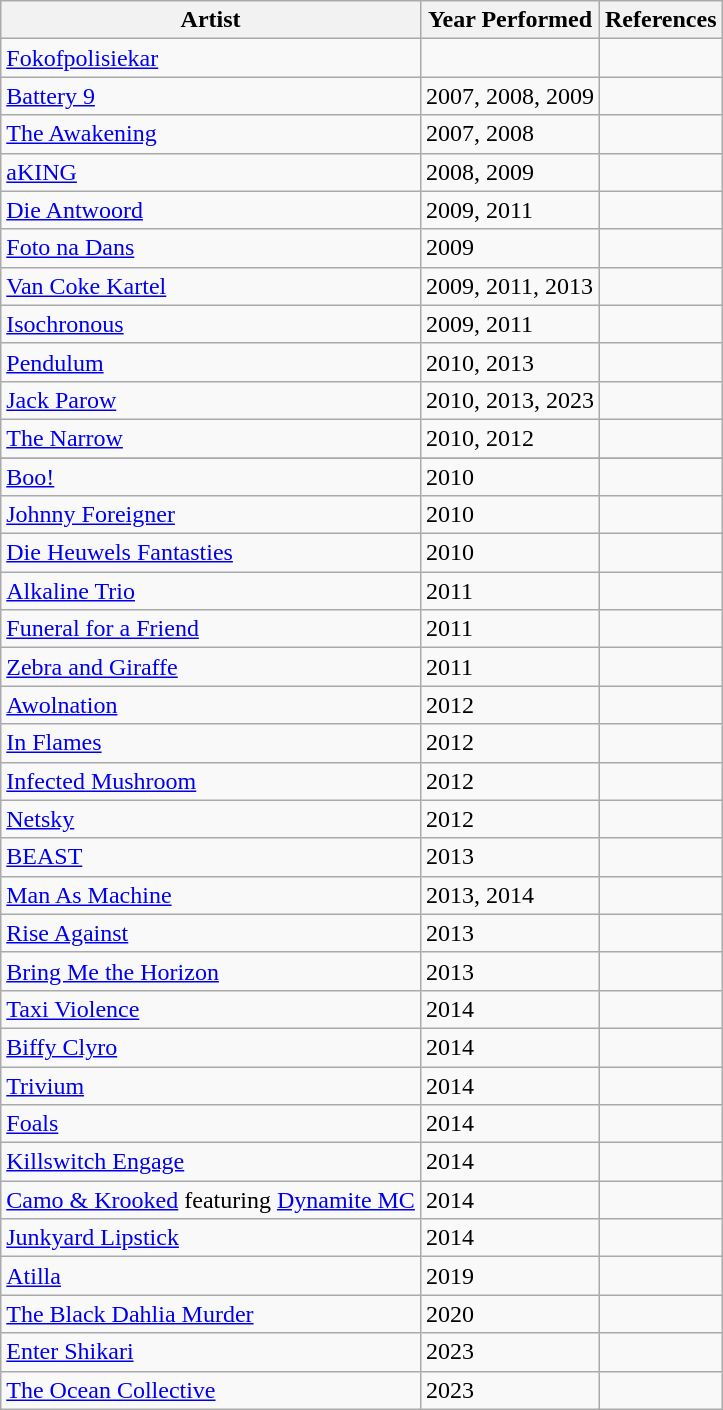<table class="wikitable sortable">
<tr>
<th>Artist</th>
<th>Year Performed</th>
<th>References</th>
</tr>
<tr>
<td><a href='#'>Fokofpolisiekar</a></td>
<td 2007, 2009, 2010, 2012></td>
</tr>
<tr>
<td><a href='#'>Battery 9</a></td>
<td>2007, 2008, 2009</td>
<td></td>
</tr>
<tr>
<td><a href='#'>The Awakening</a></td>
<td>2007, 2008</td>
<td></td>
</tr>
<tr>
<td><a href='#'>aKING</a></td>
<td>2008, 2009</td>
<td></td>
</tr>
<tr>
<td><a href='#'>Die Antwoord</a></td>
<td>2009, 2011</td>
<td></td>
</tr>
<tr>
<td><a href='#'>Foto na Dans</a></td>
<td>2009</td>
<td></td>
</tr>
<tr>
<td><a href='#'>Van Coke Kartel</a></td>
<td>2009, 2011, 2013</td>
<td></td>
</tr>
<tr>
<td><a href='#'>Isochronous</a></td>
<td>2009, 2011</td>
<td></td>
</tr>
<tr>
<td><a href='#'>Pendulum</a></td>
<td>2010, 2013</td>
<td></td>
</tr>
<tr>
<td><a href='#'>Jack Parow</a></td>
<td>2010, 2013, 2023</td>
<td></td>
</tr>
<tr>
<td><a href='#'>The Narrow</a></td>
<td>2010, 2012</td>
<td></td>
</tr>
<tr>
</tr>
<tr>
<td><a href='#'>Boo!</a></td>
<td>2010</td>
<td></td>
</tr>
<tr>
<td><a href='#'>Johnny Foreigner</a></td>
<td>2010</td>
<td></td>
</tr>
<tr>
<td><a href='#'>Die Heuwels Fantasties</a></td>
<td>2010</td>
<td></td>
</tr>
<tr>
<td><a href='#'>Alkaline Trio</a></td>
<td>2011</td>
<td></td>
</tr>
<tr>
<td><a href='#'>Funeral for a Friend</a></td>
<td>2011</td>
<td></td>
</tr>
<tr>
<td><a href='#'>Zebra and Giraffe</a></td>
<td>2011</td>
<td></td>
</tr>
<tr>
<td><a href='#'>Awolnation</a></td>
<td>2012</td>
<td></td>
</tr>
<tr>
<td><a href='#'>In Flames</a></td>
<td>2012</td>
<td></td>
</tr>
<tr>
<td><a href='#'>Infected Mushroom</a></td>
<td>2012</td>
<td></td>
</tr>
<tr>
<td><a href='#'>Netsky</a></td>
<td>2012</td>
<td></td>
</tr>
<tr>
<td><a href='#'>BEAST</a></td>
<td>2013</td>
<td></td>
</tr>
<tr>
<td><a href='#'>Man As Machine</a></td>
<td>2013, 2014</td>
<td></td>
</tr>
<tr>
<td><a href='#'>Rise Against</a></td>
<td>2013</td>
<td></td>
</tr>
<tr>
<td><a href='#'>Bring Me the Horizon</a></td>
<td>2013</td>
<td></td>
</tr>
<tr>
<td><a href='#'>Taxi Violence</a></td>
<td>2014</td>
<td></td>
</tr>
<tr>
<td><a href='#'>Biffy Clyro</a></td>
<td>2014</td>
<td></td>
</tr>
<tr>
<td><a href='#'>Trivium</a></td>
<td>2014</td>
<td></td>
</tr>
<tr>
<td><a href='#'>Foals</a></td>
<td>2014</td>
<td></td>
</tr>
<tr>
<td><a href='#'>Killswitch Engage</a></td>
<td>2014</td>
<td></td>
</tr>
<tr>
<td><a href='#'>Camo & Krooked</a> featuring <a href='#'>Dynamite MC</a></td>
<td>2014</td>
<td></td>
</tr>
<tr>
<td><a href='#'>Junkyard Lipstick</a></td>
<td>2014</td>
<td></td>
</tr>
<tr>
<td><a href='#'>Atilla</a></td>
<td>2019</td>
<td></td>
</tr>
<tr>
<td><a href='#'>The Black Dahlia Murder</a></td>
<td>2020</td>
<td></td>
</tr>
<tr>
<td><a href='#'>Enter Shikari</a></td>
<td>2023</td>
<td></td>
</tr>
<tr>
<td><a href='#'>The Ocean Collective</a></td>
<td>2023</td>
<td></td>
</tr>
</table>
